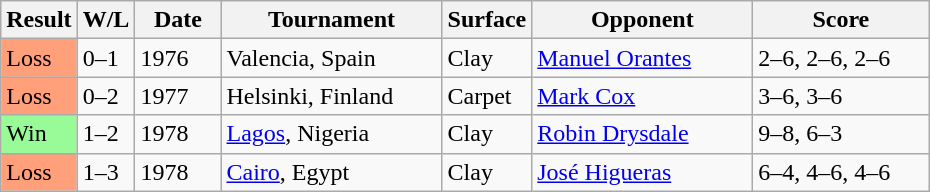<table class="sortable wikitable">
<tr>
<th style="width:40px">Result</th>
<th style="width:30px" class="unsortable">W/L</th>
<th style="width:50px">Date</th>
<th style="width:140px">Tournament</th>
<th style="width:50px">Surface</th>
<th style="width:140px">Opponent</th>
<th style="width:110px" class="unsortable">Score</th>
</tr>
<tr>
<td style="background:#ffa07a;">Loss</td>
<td>0–1</td>
<td>1976</td>
<td>Valencia, Spain</td>
<td>Clay</td>
<td> <a href='#'>Manuel Orantes</a></td>
<td>2–6, 2–6, 2–6</td>
</tr>
<tr>
<td style="background:#ffa07a;">Loss</td>
<td>0–2</td>
<td>1977</td>
<td>Helsinki, Finland</td>
<td>Carpet</td>
<td> <a href='#'>Mark Cox</a></td>
<td>3–6, 3–6</td>
</tr>
<tr>
<td style="background:#98fb98;">Win</td>
<td>1–2</td>
<td>1978</td>
<td><a href='#'>Lagos</a>, Nigeria</td>
<td>Clay</td>
<td> <a href='#'>Robin Drysdale</a></td>
<td>9–8, 6–3</td>
</tr>
<tr>
<td style="background:#ffa07a;">Loss</td>
<td>1–3</td>
<td>1978</td>
<td><a href='#'>Cairo</a>, Egypt</td>
<td>Clay</td>
<td> <a href='#'>José Higueras</a></td>
<td>6–4, 4–6, 4–6</td>
</tr>
</table>
